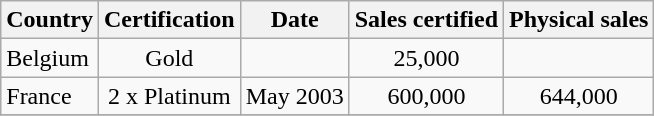<table class="wikitable sortable">
<tr>
<th bgcolor="#ebf5ff">Country</th>
<th bgcolor="#ebf5ff">Certification</th>
<th bgcolor="#ebf5ff">Date</th>
<th bgcolor="#ebf5ff">Sales certified</th>
<th bgcolor="#ebf5ff">Physical sales</th>
</tr>
<tr>
<td>Belgium</td>
<td align="center">Gold</td>
<td align="center"></td>
<td align="center">25,000</td>
<td align="center"></td>
</tr>
<tr>
<td>France</td>
<td align="center">2 x Platinum</td>
<td align="center">May 2003</td>
<td align="center">600,000</td>
<td align="center">644,000</td>
</tr>
<tr>
</tr>
</table>
